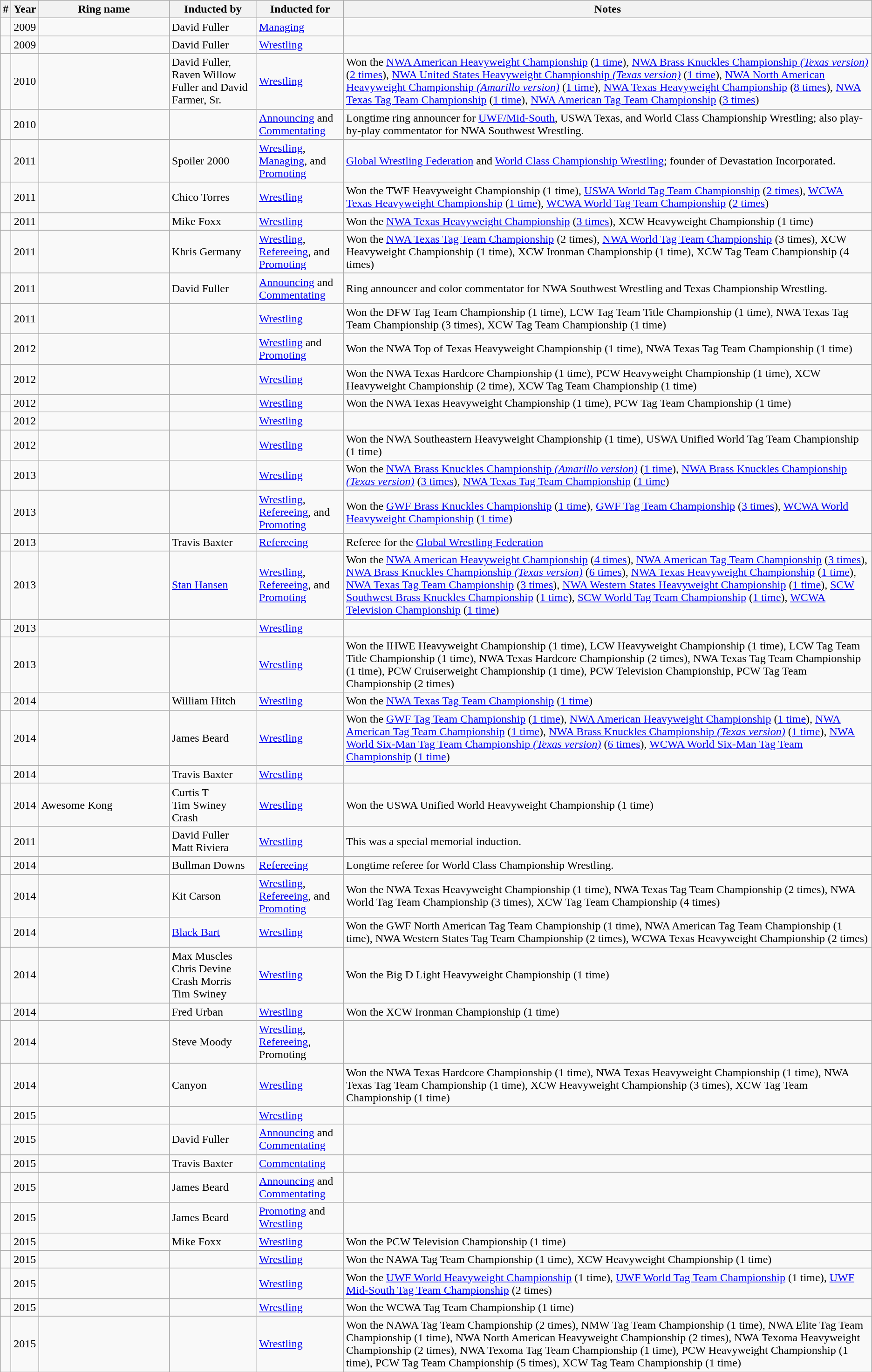<table class="wikitable sortable" style="font-size: 100%">
<tr>
<th width="1%">#</th>
<th width="1%"><strong>Year</strong></th>
<th width="15%"><strong>Ring name</strong><br></th>
<th width="10%"><strong>Inducted by</strong></th>
<th width="10%"><strong>Inducted for</strong></th>
<th class="unsortable"><strong>Notes</strong></th>
</tr>
<tr>
<td align="center"></td>
<td align="center">2009</td>
<td><br></td>
<td>David Fuller</td>
<td><a href='#'>Managing</a></td>
<td></td>
</tr>
<tr>
<td align="center"></td>
<td align="center">2009</td>
<td></td>
<td>David Fuller</td>
<td><a href='#'>Wrestling</a></td>
<td></td>
</tr>
<tr>
<td align="center"></td>
<td align="center">2010</td>
<td><br></td>
<td>David Fuller, Raven Willow Fuller and David Farmer, Sr.</td>
<td><a href='#'>Wrestling</a></td>
<td>Won the <a href='#'>NWA American Heavyweight Championship</a> (<a href='#'>1 time</a>), <a href='#'>NWA Brass Knuckles Championship <em>(Texas version)</em></a> (<a href='#'>2 times</a>), <a href='#'>NWA United States Heavyweight Championship <em>(Texas version)</em></a> (<a href='#'>1 time</a>), <a href='#'>NWA North American Heavyweight Championship <em>(Amarillo version)</em></a> (<a href='#'>1 time</a>), <a href='#'>NWA Texas Heavyweight Championship</a> (<a href='#'>8 times</a>), <a href='#'>NWA Texas Tag Team Championship</a> (<a href='#'>1 time</a>), <a href='#'>NWA American Tag Team Championship</a> (<a href='#'>3 times</a>)</td>
</tr>
<tr>
<td align="center"></td>
<td align="center">2010</td>
<td></td>
<td></td>
<td><a href='#'>Announcing</a> and <a href='#'>Commentating</a></td>
<td>Longtime ring announcer for <a href='#'>UWF/Mid-South</a>, USWA Texas, and World Class Championship Wrestling; also play-by-play commentator for NWA Southwest Wrestling.</td>
</tr>
<tr>
<td align="center"></td>
<td align="center">2011</td>
<td><br></td>
<td>Spoiler 2000</td>
<td><a href='#'>Wrestling</a>, <a href='#'>Managing</a>, and <a href='#'>Promoting</a></td>
<td><a href='#'>Global Wrestling Federation</a> and <a href='#'>World Class Championship Wrestling</a>; founder of Devastation Incorporated.</td>
</tr>
<tr>
<td align="center"></td>
<td align="center">2011</td>
<td><br></td>
<td>Chico Torres</td>
<td><a href='#'>Wrestling</a></td>
<td>Won the TWF Heavyweight Championship (1 time), <a href='#'>USWA World Tag Team Championship</a> (<a href='#'>2 times</a>), <a href='#'>WCWA Texas Heavyweight Championship</a> (<a href='#'>1 time</a>), <a href='#'>WCWA World Tag Team Championship</a> (<a href='#'>2 times</a>)</td>
</tr>
<tr>
<td align="center"></td>
<td align="center">2011</td>
<td><br></td>
<td>Mike Foxx</td>
<td><a href='#'>Wrestling</a></td>
<td>Won the <a href='#'>NWA Texas Heavyweight Championship</a> (<a href='#'>3 times</a>), XCW Heavyweight Championship (1 time)</td>
</tr>
<tr>
<td align="center"></td>
<td align="center">2011</td>
<td></td>
<td>Khris Germany</td>
<td><a href='#'>Wrestling</a>, <a href='#'>Refereeing</a>, and <a href='#'>Promoting</a></td>
<td>Won the <a href='#'>NWA Texas Tag Team Championship</a> (2 times), <a href='#'>NWA World Tag Team Championship</a> (3 times), XCW Heavyweight Championship (1 time), XCW Ironman Championship (1 time), XCW Tag Team Championship (4 times)</td>
</tr>
<tr>
<td align="center"></td>
<td align="center">2011</td>
<td></td>
<td>David Fuller</td>
<td><a href='#'>Announcing</a> and <a href='#'>Commentating</a></td>
<td>Ring announcer and color commentator for NWA Southwest Wrestling and Texas Championship Wrestling.</td>
</tr>
<tr>
<td align="center"></td>
<td align="center">2011</td>
<td></td>
<td></td>
<td><a href='#'>Wrestling</a></td>
<td>Won the DFW Tag Team Championship (1 time), LCW Tag Team Title Championship (1 time), NWA Texas Tag Team Championship (3 times), XCW Tag Team Championship (1 time)</td>
</tr>
<tr>
<td align="center"></td>
<td align="center">2012</td>
<td><br></td>
<td></td>
<td><a href='#'>Wrestling</a> and <a href='#'>Promoting</a></td>
<td>Won the NWA Top of Texas Heavyweight Championship (1 time), NWA Texas Tag Team Championship (1 time)</td>
</tr>
<tr>
<td align="center"></td>
<td align="center">2012</td>
<td><br></td>
<td></td>
<td><a href='#'>Wrestling</a></td>
<td>Won the NWA Texas Hardcore Championship (1 time), PCW Heavyweight Championship (1 time), XCW Heavyweight Championship (2 time), XCW Tag Team Championship (1 time)</td>
</tr>
<tr>
<td align="center"></td>
<td align="center">2012</td>
<td><br></td>
<td></td>
<td><a href='#'>Wrestling</a></td>
<td>Won the NWA Texas Heavyweight Championship (1 time), PCW Tag Team Championship (1 time)</td>
</tr>
<tr>
<td align="center"></td>
<td align="center">2012</td>
<td><br></td>
<td></td>
<td><a href='#'>Wrestling</a></td>
<td></td>
</tr>
<tr>
<td align="center"></td>
<td align="center">2012</td>
<td><br></td>
<td></td>
<td><a href='#'>Wrestling</a></td>
<td>Won the NWA Southeastern Heavyweight Championship (1 time), USWA Unified World Tag Team Championship (1 time)</td>
</tr>
<tr>
<td align="center"></td>
<td align="center">2013</td>
<td><br></td>
<td></td>
<td><a href='#'>Wrestling</a></td>
<td>Won the <a href='#'>NWA Brass Knuckles Championship <em>(Amarillo version)</em></a> (<a href='#'>1 time</a>), <a href='#'>NWA Brass Knuckles Championship <em>(Texas version)</em></a> (<a href='#'>3 times</a>), <a href='#'>NWA Texas Tag Team Championship</a> (<a href='#'>1 time</a>)</td>
</tr>
<tr>
<td align="center"></td>
<td align="center">2013</td>
<td><br></td>
<td></td>
<td><a href='#'>Wrestling</a>, <a href='#'>Refereeing</a>, and <a href='#'>Promoting</a></td>
<td>Won the <a href='#'>GWF Brass Knuckles Championship</a> (<a href='#'>1 time</a>), <a href='#'>GWF Tag Team Championship</a> (<a href='#'>3 times</a>), <a href='#'>WCWA World Heavyweight Championship</a> (<a href='#'>1 time</a>)</td>
</tr>
<tr>
<td align="center"></td>
<td align="center">2013</td>
<td></td>
<td>Travis Baxter</td>
<td><a href='#'>Refereeing</a></td>
<td>Referee for the <a href='#'>Global Wrestling Federation</a></td>
</tr>
<tr>
<td align="center"></td>
<td align="center">2013</td>
<td><br></td>
<td><a href='#'>Stan Hansen</a></td>
<td><a href='#'>Wrestling</a>, <a href='#'>Refereeing</a>, and <a href='#'>Promoting</a></td>
<td>Won the <a href='#'>NWA American Heavyweight Championship</a> (<a href='#'>4 times</a>), <a href='#'>NWA American Tag Team Championship</a> (<a href='#'>3 times</a>), <a href='#'>NWA Brass Knuckles Championship <em>(Texas version)</em></a> (<a href='#'>6 times</a>), <a href='#'>NWA Texas Heavyweight Championship</a> (<a href='#'>1 time</a>), <a href='#'>NWA Texas Tag Team Championship</a> (<a href='#'>3 times</a>), <a href='#'>NWA Western States Heavyweight Championship</a> (<a href='#'>1 time</a>), <a href='#'>SCW Southwest Brass Knuckles Championship</a> (<a href='#'>1 time</a>), <a href='#'>SCW World Tag Team Championship</a> (<a href='#'>1 time</a>), <a href='#'>WCWA Television Championship</a> (<a href='#'>1 time</a>)</td>
</tr>
<tr>
<td align="center"></td>
<td align="center">2013</td>
<td><br></td>
<td></td>
<td><a href='#'>Wrestling</a></td>
<td></td>
</tr>
<tr>
<td align="center"></td>
<td align="center">2013</td>
<td><br></td>
<td></td>
<td><a href='#'>Wrestling</a></td>
<td>Won the IHWE Heavyweight Championship (1 time), LCW Heavyweight Championship (1 time), LCW Tag Team Title Championship (1 time), NWA Texas Hardcore Championship (2 times), NWA Texas Tag Team Championship (1 time), PCW Cruiserweight Championship (1 time), PCW Television Championship, PCW Tag Team Championship (2 times)</td>
</tr>
<tr>
<td align="center"></td>
<td align="center">2014</td>
<td><br></td>
<td>William Hitch</td>
<td><a href='#'>Wrestling</a></td>
<td>Won the <a href='#'>NWA Texas Tag Team Championship</a> (<a href='#'>1 time</a>)</td>
</tr>
<tr>
<td align="center"></td>
<td align="center">2014</td>
<td></td>
<td>James Beard</td>
<td><a href='#'>Wrestling</a></td>
<td>Won the <a href='#'>GWF Tag Team Championship</a> (<a href='#'>1 time</a>), <a href='#'>NWA American Heavyweight Championship</a> (<a href='#'>1 time</a>), <a href='#'>NWA American Tag Team Championship</a> (<a href='#'>1 time</a>), <a href='#'>NWA Brass Knuckles Championship <em>(Texas version)</em></a> (<a href='#'>1 time</a>), <a href='#'>NWA World Six-Man Tag Team Championship <em>(Texas version)</em></a> (<a href='#'>6 times</a>), <a href='#'>WCWA World Six-Man Tag Team Championship</a> (<a href='#'>1 time</a>)</td>
</tr>
<tr>
<td align="center"></td>
<td align="center">2014</td>
<td></td>
<td>Travis Baxter</td>
<td><a href='#'>Wrestling</a></td>
<td></td>
</tr>
<tr>
<td align="center"></td>
<td align="center">2014</td>
<td sort>Awesome Kong<br></td>
<td>Curtis T<br>Tim Swiney<br>Crash</td>
<td><a href='#'>Wrestling</a></td>
<td>Won the USWA Unified World Heavyweight Championship (1 time)</td>
</tr>
<tr>
<td align="center"></td>
<td align="center">2011</td>
<td><br></td>
<td>David Fuller<br>Matt Riviera</td>
<td><a href='#'>Wrestling</a></td>
<td>This was a special memorial induction.</td>
</tr>
<tr>
<td align="center"></td>
<td align="center">2014</td>
<td></td>
<td>Bullman Downs</td>
<td><a href='#'>Refereeing</a></td>
<td>Longtime referee for World Class Championship Wrestling.</td>
</tr>
<tr>
<td align="center"></td>
<td align="center">2014</td>
<td></td>
<td>Kit Carson</td>
<td><a href='#'>Wrestling</a>, <a href='#'>Refereeing</a>, and <a href='#'>Promoting</a></td>
<td>Won the NWA Texas Heavyweight Championship (1 time), NWA Texas Tag Team Championship (2 times), NWA World Tag Team Championship (3 times), XCW Tag Team Championship (4 times)</td>
</tr>
<tr>
<td align="center"></td>
<td align="center">2014</td>
<td></td>
<td><a href='#'>Black Bart</a></td>
<td><a href='#'>Wrestling</a></td>
<td>Won the GWF North American Tag Team Championship (1 time), NWA American Tag Team Championship (1 time), NWA Western States Tag Team Championship (2 times), WCWA Texas Heavyweight Championship (2 times)</td>
</tr>
<tr>
<td align="center"></td>
<td align="center">2014</td>
<td></td>
<td>Max Muscles<br>Chris Devine<br>Crash Morris<br>Tim Swiney</td>
<td><a href='#'>Wrestling</a></td>
<td>Won the Big D Light Heavyweight Championship (1 time)</td>
</tr>
<tr>
<td align="center"></td>
<td align="center">2014</td>
<td></td>
<td>Fred Urban</td>
<td><a href='#'>Wrestling</a></td>
<td>Won the XCW Ironman Championship (1 time)</td>
</tr>
<tr>
<td align="center"></td>
<td align="center">2014</td>
<td><br></td>
<td>Steve Moody</td>
<td><a href='#'>Wrestling</a>, <a href='#'>Refereeing</a>, Promoting</td>
<td></td>
</tr>
<tr>
<td align="center"></td>
<td align="center">2014</td>
<td></td>
<td>Canyon</td>
<td><a href='#'>Wrestling</a></td>
<td>Won the NWA Texas Hardcore Championship (1 time), NWA Texas Heavyweight Championship (1 time), NWA Texas Tag Team Championship (1 time), XCW Heavyweight Championship (3 times), XCW Tag Team Championship (1 time)</td>
</tr>
<tr>
<td align="center"></td>
<td align="center">2015</td>
<td></td>
<td></td>
<td><a href='#'>Wrestling</a></td>
<td></td>
</tr>
<tr>
<td align="center"></td>
<td align="center">2015</td>
<td></td>
<td>David Fuller</td>
<td><a href='#'>Announcing</a> and <a href='#'>Commentating</a></td>
<td></td>
</tr>
<tr>
<td align="center"></td>
<td align="center">2015</td>
<td></td>
<td>Travis Baxter</td>
<td><a href='#'>Commentating</a></td>
<td></td>
</tr>
<tr>
<td align="center"></td>
<td align="center">2015</td>
<td></td>
<td>James Beard</td>
<td><a href='#'>Announcing</a> and <a href='#'>Commentating</a></td>
<td></td>
</tr>
<tr>
<td align="center"></td>
<td align="center">2015</td>
<td></td>
<td>James Beard</td>
<td><a href='#'>Promoting</a> and <a href='#'>Wrestling</a></td>
<td></td>
</tr>
<tr>
<td align="center"></td>
<td align="center">2015</td>
<td></td>
<td>Mike Foxx</td>
<td><a href='#'>Wrestling</a></td>
<td>Won the PCW Television Championship (1 time)</td>
</tr>
<tr>
<td align="center"></td>
<td align="center">2015</td>
<td></td>
<td></td>
<td><a href='#'>Wrestling</a></td>
<td>Won the NAWA Tag Team Championship (1 time), XCW Heavyweight Championship (1 time)</td>
</tr>
<tr>
<td align="center"></td>
<td align="center">2015</td>
<td></td>
<td></td>
<td><a href='#'>Wrestling</a></td>
<td>Won the <a href='#'>UWF World Heavyweight Championship</a> (1 time), <a href='#'>UWF World Tag Team Championship</a> (1 time), <a href='#'>UWF Mid-South Tag Team Championship</a> (2 times)</td>
</tr>
<tr>
<td align="center"></td>
<td align="center">2015</td>
<td></td>
<td></td>
<td><a href='#'>Wrestling</a></td>
<td>Won the WCWA Tag Team Championship (1 time)</td>
</tr>
<tr>
<td align="center"></td>
<td align="center">2015</td>
<td></td>
<td></td>
<td><a href='#'>Wrestling</a></td>
<td>Won the NAWA Tag Team Championship (2 times), NMW Tag Team Championship (1 time), NWA Elite Tag Team Championship (1 time), NWA North American Heavyweight Championship (2 times), NWA Texoma Heavyweight Championship (2 times), NWA Texoma Tag Team Championship (1 time), PCW Heavyweight Championship (1 time), PCW Tag Team Championship (5 times), XCW Tag Team Championship (1 time)</td>
</tr>
</table>
